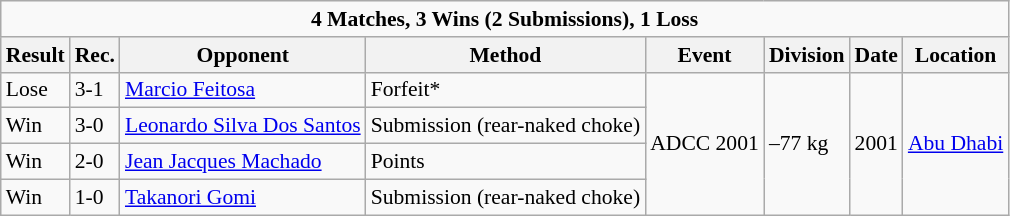<table class="wikitable sortable" style="font-size:90%; text-align:left;">
<tr>
<td colspan=8 style="text-align:center;"><strong>4 Matches, 3 Wins (2 Submissions), 1 Loss</strong></td>
</tr>
<tr>
<th>Result</th>
<th>Rec.</th>
<th>Opponent</th>
<th>Method</th>
<th text-center>Event</th>
<th>Division</th>
<th>Date</th>
<th>Location</th>
</tr>
<tr>
<td>Lose</td>
<td>3-1</td>
<td> <a href='#'>Marcio Feitosa</a></td>
<td>Forfeit*</td>
<td rowspan=4>ADCC 2001</td>
<td rowspan=4>–77 kg</td>
<td rowspan=4>2001</td>
<td rowspan=4> <a href='#'>Abu Dhabi</a></td>
</tr>
<tr>
<td>Win</td>
<td>3-0</td>
<td> <a href='#'>Leonardo Silva Dos Santos</a></td>
<td>Submission (rear-naked choke)</td>
</tr>
<tr>
<td>Win</td>
<td>2-0</td>
<td> <a href='#'>Jean Jacques Machado</a></td>
<td>Points</td>
</tr>
<tr>
<td>Win</td>
<td>1-0</td>
<td> <a href='#'>Takanori Gomi</a></td>
<td>Submission (rear-naked choke)</td>
</tr>
</table>
